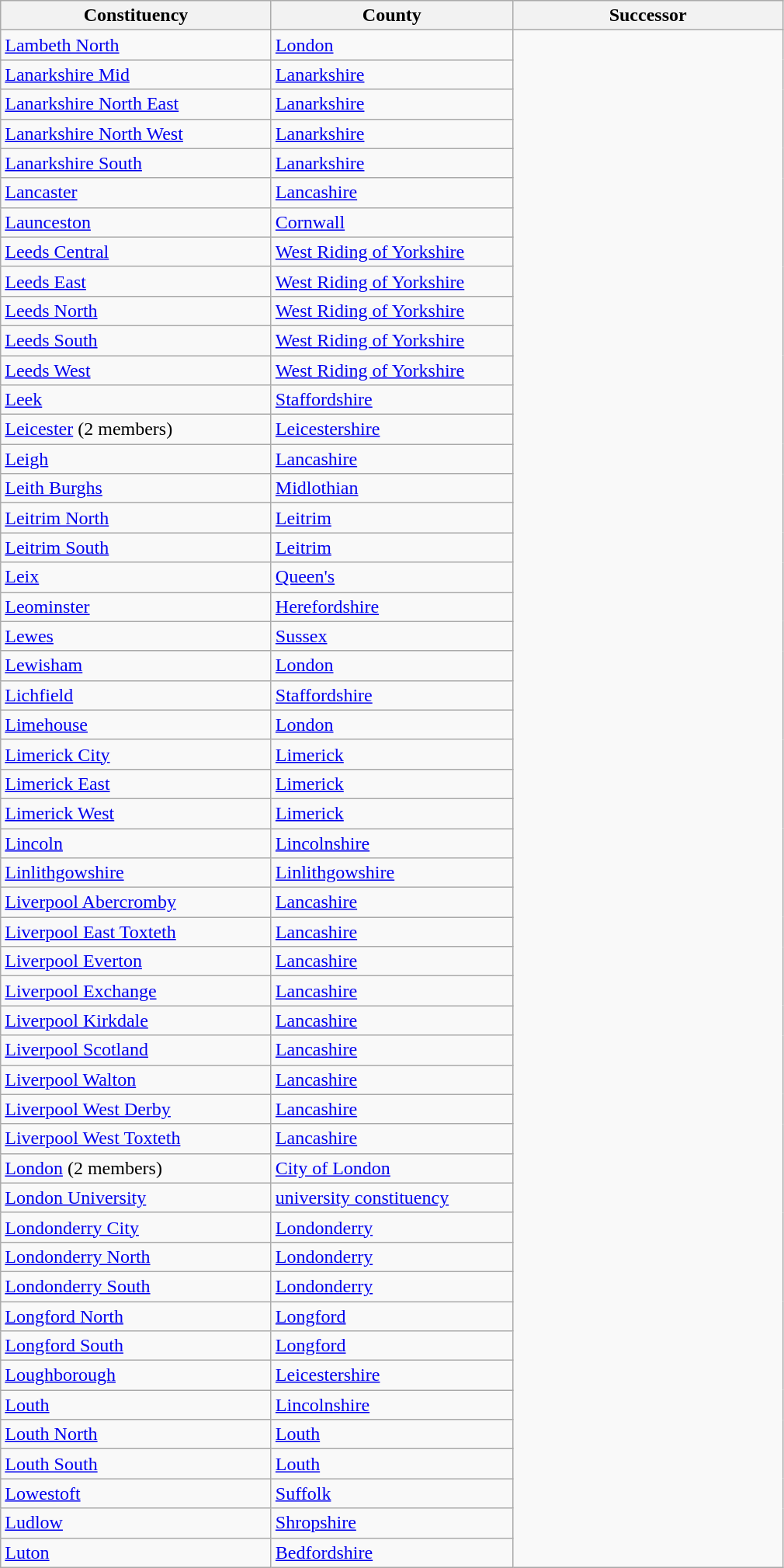<table class="wikitable">
<tr>
<th width="225px">Constituency</th>
<th width="200px">County</th>
<th width="225px">Successor</th>
</tr>
<tr>
<td><a href='#'>Lambeth North</a></td>
<td><a href='#'>London</a></td>
</tr>
<tr>
<td><a href='#'>Lanarkshire Mid</a></td>
<td><a href='#'>Lanarkshire</a></td>
</tr>
<tr>
<td><a href='#'>Lanarkshire North East</a></td>
<td><a href='#'>Lanarkshire</a></td>
</tr>
<tr>
<td><a href='#'>Lanarkshire North West</a></td>
<td><a href='#'>Lanarkshire</a></td>
</tr>
<tr>
<td><a href='#'>Lanarkshire South</a></td>
<td><a href='#'>Lanarkshire</a></td>
</tr>
<tr>
<td><a href='#'>Lancaster</a></td>
<td><a href='#'>Lancashire</a></td>
</tr>
<tr>
<td><a href='#'>Launceston</a></td>
<td><a href='#'>Cornwall</a></td>
</tr>
<tr>
<td><a href='#'>Leeds Central</a></td>
<td><a href='#'>West Riding of Yorkshire</a></td>
</tr>
<tr>
<td><a href='#'>Leeds East</a></td>
<td><a href='#'>West Riding of Yorkshire</a></td>
</tr>
<tr>
<td><a href='#'>Leeds North</a></td>
<td><a href='#'>West Riding of Yorkshire</a></td>
</tr>
<tr>
<td><a href='#'>Leeds South</a></td>
<td><a href='#'>West Riding of Yorkshire</a></td>
</tr>
<tr>
<td><a href='#'>Leeds West</a></td>
<td><a href='#'>West Riding of Yorkshire</a></td>
</tr>
<tr>
<td><a href='#'>Leek</a></td>
<td><a href='#'>Staffordshire</a></td>
</tr>
<tr>
<td><a href='#'>Leicester</a> (2 members)</td>
<td><a href='#'>Leicestershire</a></td>
</tr>
<tr>
<td><a href='#'>Leigh</a></td>
<td><a href='#'>Lancashire</a></td>
</tr>
<tr>
<td><a href='#'>Leith Burghs</a></td>
<td><a href='#'>Midlothian</a></td>
</tr>
<tr>
<td><a href='#'>Leitrim North</a></td>
<td><a href='#'>Leitrim</a></td>
</tr>
<tr>
<td><a href='#'>Leitrim South</a></td>
<td><a href='#'>Leitrim</a></td>
</tr>
<tr>
<td><a href='#'>Leix</a></td>
<td><a href='#'>Queen's</a></td>
</tr>
<tr>
<td><a href='#'>Leominster</a></td>
<td><a href='#'>Herefordshire</a></td>
</tr>
<tr>
<td><a href='#'>Lewes</a></td>
<td><a href='#'>Sussex</a></td>
</tr>
<tr>
<td><a href='#'>Lewisham</a></td>
<td><a href='#'>London</a></td>
</tr>
<tr>
<td><a href='#'>Lichfield</a></td>
<td><a href='#'>Staffordshire</a></td>
</tr>
<tr>
<td><a href='#'>Limehouse</a></td>
<td><a href='#'>London</a></td>
</tr>
<tr>
<td><a href='#'>Limerick City</a></td>
<td><a href='#'>Limerick</a></td>
</tr>
<tr>
<td><a href='#'>Limerick East</a></td>
<td><a href='#'>Limerick</a></td>
</tr>
<tr>
<td><a href='#'>Limerick West</a></td>
<td><a href='#'>Limerick</a></td>
</tr>
<tr>
<td><a href='#'>Lincoln</a></td>
<td><a href='#'>Lincolnshire</a></td>
</tr>
<tr>
<td><a href='#'>Linlithgowshire</a></td>
<td><a href='#'>Linlithgowshire</a></td>
</tr>
<tr>
<td><a href='#'>Liverpool Abercromby</a></td>
<td><a href='#'>Lancashire</a></td>
</tr>
<tr>
<td><a href='#'>Liverpool East Toxteth</a></td>
<td><a href='#'>Lancashire</a></td>
</tr>
<tr>
<td><a href='#'>Liverpool Everton</a></td>
<td><a href='#'>Lancashire</a></td>
</tr>
<tr>
<td><a href='#'>Liverpool Exchange</a></td>
<td><a href='#'>Lancashire</a></td>
</tr>
<tr>
<td><a href='#'>Liverpool Kirkdale</a></td>
<td><a href='#'>Lancashire</a></td>
</tr>
<tr>
<td><a href='#'>Liverpool Scotland</a></td>
<td><a href='#'>Lancashire</a></td>
</tr>
<tr>
<td><a href='#'>Liverpool Walton</a></td>
<td><a href='#'>Lancashire</a></td>
</tr>
<tr>
<td><a href='#'>Liverpool West Derby</a></td>
<td><a href='#'>Lancashire</a></td>
</tr>
<tr>
<td><a href='#'>Liverpool West Toxteth</a></td>
<td><a href='#'>Lancashire</a></td>
</tr>
<tr>
<td><a href='#'>London</a> (2 members)</td>
<td><a href='#'>City of London</a></td>
</tr>
<tr>
<td><a href='#'>London University</a></td>
<td><a href='#'>university constituency</a></td>
</tr>
<tr>
<td><a href='#'>Londonderry City</a></td>
<td><a href='#'>Londonderry</a></td>
</tr>
<tr>
<td><a href='#'>Londonderry North</a></td>
<td><a href='#'>Londonderry</a></td>
</tr>
<tr>
<td><a href='#'>Londonderry South</a></td>
<td><a href='#'>Londonderry</a></td>
</tr>
<tr>
<td><a href='#'>Longford North</a></td>
<td><a href='#'>Longford</a></td>
</tr>
<tr>
<td><a href='#'>Longford South</a></td>
<td><a href='#'>Longford</a></td>
</tr>
<tr>
<td><a href='#'>Loughborough</a></td>
<td><a href='#'>Leicestershire</a></td>
</tr>
<tr>
<td><a href='#'>Louth</a></td>
<td><a href='#'>Lincolnshire</a></td>
</tr>
<tr>
<td><a href='#'>Louth North</a></td>
<td><a href='#'>Louth</a></td>
</tr>
<tr>
<td><a href='#'>Louth South</a></td>
<td><a href='#'>Louth</a></td>
</tr>
<tr>
<td><a href='#'>Lowestoft</a></td>
<td><a href='#'>Suffolk</a></td>
</tr>
<tr>
<td><a href='#'>Ludlow</a></td>
<td><a href='#'>Shropshire</a></td>
</tr>
<tr>
<td><a href='#'>Luton</a></td>
<td><a href='#'>Bedfordshire</a></td>
</tr>
</table>
